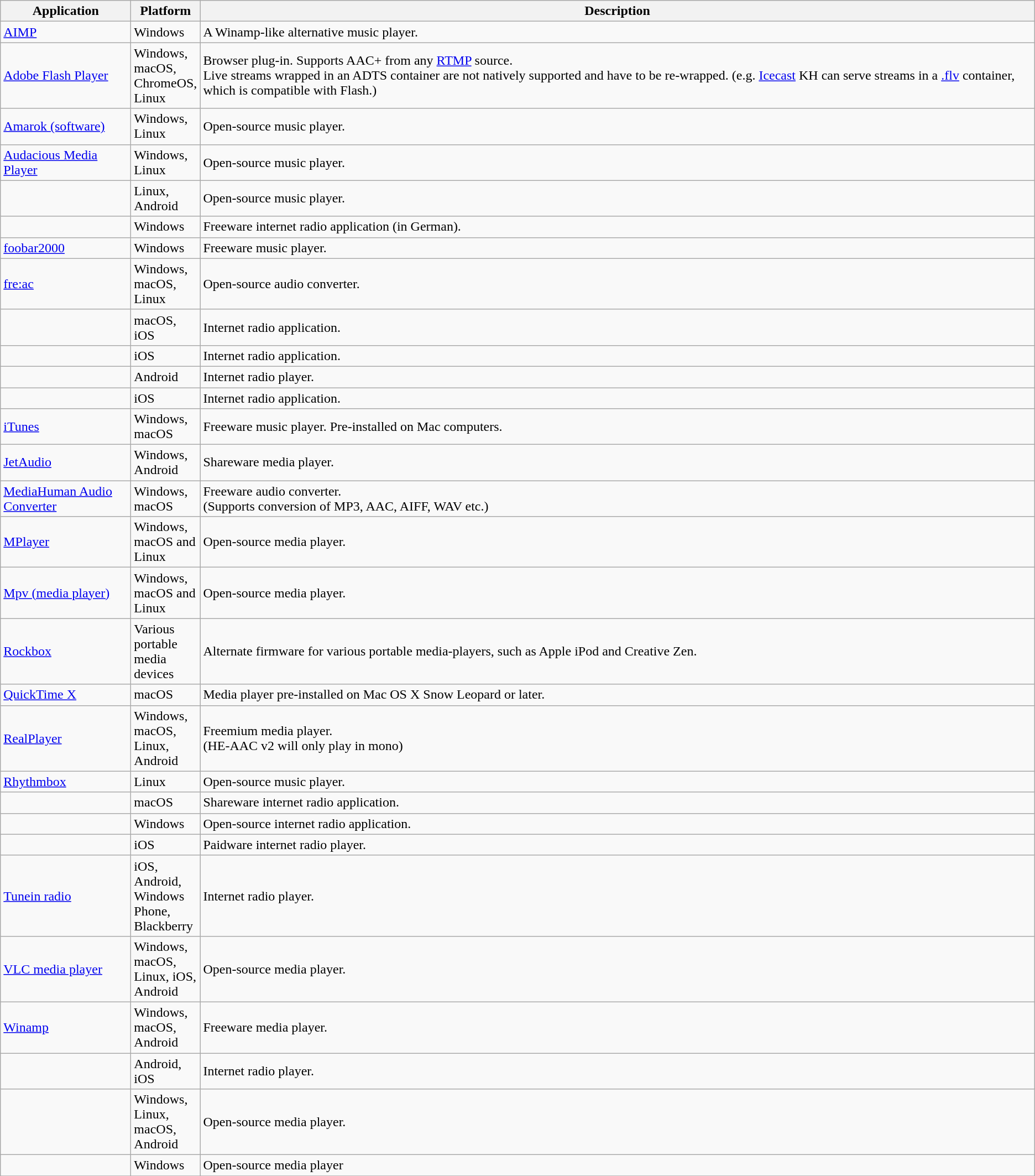<table class="wikitable">
<tr>
<th scope="col" width="150px" align="left">Application</th>
<th scope="col" width="50px" align="left">Platform</th>
<th scope="col">Description</th>
</tr>
<tr>
<td><a href='#'>AIMP</a></td>
<td>Windows</td>
<td>A Winamp-like alternative music player.</td>
</tr>
<tr>
<td><a href='#'>Adobe Flash Player</a></td>
<td>Windows, macOS, ChromeOS, Linux</td>
<td>Browser plug-in. Supports AAC+ from any <a href='#'>RTMP</a> source.<br>Live streams wrapped in an ADTS container are not natively supported and have to be re-wrapped. (e.g. <a href='#'>Icecast</a> KH can serve streams in a <a href='#'>.flv</a> container, which is compatible with Flash.)</td>
</tr>
<tr>
<td><a href='#'>Amarok (software)</a></td>
<td>Windows, Linux</td>
<td>Open-source music player.</td>
</tr>
<tr>
<td><a href='#'>Audacious Media Player</a></td>
<td>Windows, Linux</td>
<td>Open-source music player.</td>
</tr>
<tr>
<td></td>
<td>Linux, Android</td>
<td>Open-source music player.</td>
</tr>
<tr>
<td></td>
<td>Windows</td>
<td>Freeware internet radio application (in German).</td>
</tr>
<tr>
<td><a href='#'>foobar2000</a></td>
<td>Windows</td>
<td>Freeware music player.</td>
</tr>
<tr>
<td><a href='#'>fre:ac</a></td>
<td>Windows, macOS, Linux</td>
<td>Open-source audio converter.</td>
</tr>
<tr>
<td></td>
<td>macOS, iOS</td>
<td>Internet radio application.</td>
</tr>
<tr>
<td></td>
<td>iOS</td>
<td>Internet radio application.</td>
</tr>
<tr>
<td></td>
<td>Android</td>
<td>Internet radio player.</td>
</tr>
<tr>
<td> </td>
<td>iOS</td>
<td>Internet radio application.</td>
</tr>
<tr>
<td><a href='#'>iTunes</a></td>
<td>Windows, macOS</td>
<td>Freeware music player. Pre-installed on Mac computers.</td>
</tr>
<tr>
<td><a href='#'>JetAudio</a></td>
<td>Windows, Android</td>
<td>Shareware media player.</td>
</tr>
<tr>
<td><a href='#'>MediaHuman Audio Converter</a></td>
<td>Windows, macOS</td>
<td>Freeware audio converter.<br>(Supports conversion of MP3, AAC, AIFF, WAV etc.)</td>
</tr>
<tr>
<td><a href='#'>MPlayer</a></td>
<td>Windows, macOS and Linux</td>
<td>Open-source media player.</td>
</tr>
<tr>
<td><a href='#'>Mpv (media player)</a></td>
<td>Windows, macOS and Linux</td>
<td>Open-source media player.</td>
</tr>
<tr>
<td><a href='#'>Rockbox</a></td>
<td>Various portable media devices</td>
<td>Alternate firmware for various portable media-players, such as Apple iPod and Creative Zen.</td>
</tr>
<tr>
<td><a href='#'>QuickTime X</a></td>
<td>macOS</td>
<td>Media player pre-installed on Mac OS X Snow Leopard or later.</td>
</tr>
<tr>
<td><a href='#'>RealPlayer</a></td>
<td>Windows, macOS, Linux, Android</td>
<td>Freemium media player. <br> (HE-AAC v2 will only play in mono)</td>
</tr>
<tr>
<td><a href='#'>Rhythmbox</a></td>
<td>Linux</td>
<td>Open-source music player.</td>
</tr>
<tr>
<td></td>
<td>macOS</td>
<td>Shareware internet radio application.</td>
</tr>
<tr>
<td></td>
<td>Windows</td>
<td>Open-source internet radio application.</td>
</tr>
<tr>
<td></td>
<td>iOS</td>
<td>Paidware internet radio player.</td>
</tr>
<tr>
<td><a href='#'>Tunein radio</a></td>
<td>iOS, Android, Windows Phone, Blackberry</td>
<td>Internet radio player.</td>
</tr>
<tr>
<td><a href='#'>VLC media player</a></td>
<td>Windows, macOS, Linux, iOS, Android</td>
<td>Open-source media player.</td>
</tr>
<tr>
<td><a href='#'>Winamp</a></td>
<td>Windows, macOS, Android</td>
<td>Freeware media player.</td>
</tr>
<tr>
<td></td>
<td>Android, iOS</td>
<td>Internet radio player.</td>
</tr>
<tr>
<td></td>
<td>Windows, Linux, macOS, Android</td>
<td>Open-source media player.</td>
</tr>
<tr>
<td></td>
<td>Windows</td>
<td>Open-source media player</td>
</tr>
<tr>
</tr>
</table>
